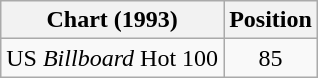<table class="wikitable">
<tr>
<th>Chart (1993)</th>
<th>Position</th>
</tr>
<tr>
<td>US <em>Billboard</em> Hot 100</td>
<td align="center">85</td>
</tr>
</table>
